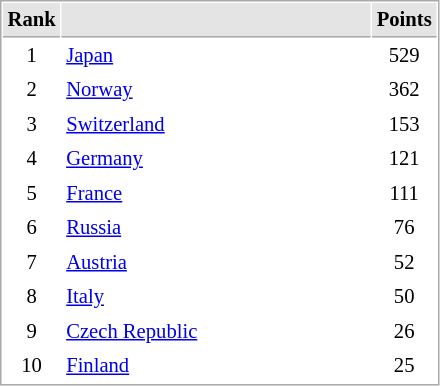<table cellspacing="1" cellpadding="3" style="border:1px solid #AAAAAA;font-size:86%">
<tr bgcolor="#E4E4E4">
<th style="border-bottom:1px solid #AAAAAA" width=10>Rank</th>
<th style="border-bottom:1px solid #AAAAAA" width=200></th>
<th style="border-bottom:1px solid #AAAAAA" width=20>Points</th>
</tr>
<tr align="center">
<td>1</td>
<td align="left"> <a href='#'>Japan</a></td>
<td>529</td>
</tr>
<tr align="center">
<td>2</td>
<td align="left"> <a href='#'>Norway</a></td>
<td>362</td>
</tr>
<tr align="center">
<td>3</td>
<td align="left"> <a href='#'>Switzerland</a></td>
<td>153</td>
</tr>
<tr align="center">
<td>4</td>
<td align="left"> <a href='#'>Germany</a></td>
<td>121</td>
</tr>
<tr align="center">
<td>5</td>
<td align="left"> <a href='#'>France</a></td>
<td>111</td>
</tr>
<tr align="center">
<td>6</td>
<td align="left"> <a href='#'>Russia</a></td>
<td>76</td>
</tr>
<tr align="center">
<td>7</td>
<td align="left"> <a href='#'>Austria</a></td>
<td>52</td>
</tr>
<tr align="center">
<td>8</td>
<td align="left"> <a href='#'>Italy</a></td>
<td>50</td>
</tr>
<tr align="center">
<td>9</td>
<td align="left"> <a href='#'>Czech Republic</a></td>
<td>26</td>
</tr>
<tr align="center">
<td>10</td>
<td align="left"> <a href='#'>Finland</a></td>
<td>25</td>
</tr>
</table>
